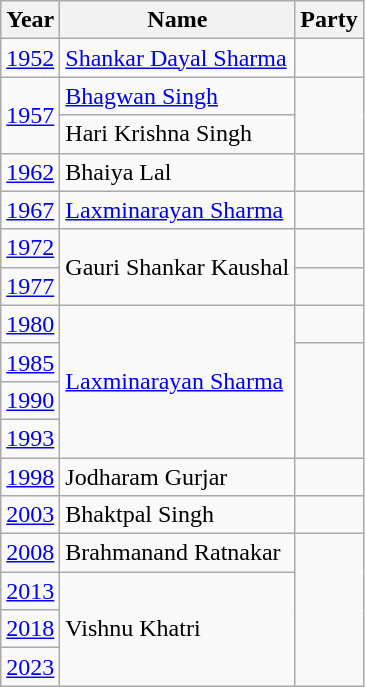<table class="wikitable sortable">
<tr>
<th>Year</th>
<th>Name</th>
<th colspan=2>Party</th>
</tr>
<tr>
<td><a href='#'>1952</a></td>
<td><a href='#'>Shankar Dayal Sharma</a></td>
<td></td>
</tr>
<tr>
<td rowspan="2"><a href='#'>1957</a></td>
<td><a href='#'>Bhagwan Singh</a></td>
</tr>
<tr>
<td>Hari Krishna Singh</td>
</tr>
<tr>
<td><a href='#'>1962</a></td>
<td>Bhaiya Lal</td>
<td></td>
</tr>
<tr>
<td><a href='#'>1967</a></td>
<td><a href='#'>Laxminarayan Sharma</a></td>
<td></td>
</tr>
<tr>
<td><a href='#'>1972</a></td>
<td rowspan="2">Gauri Shankar Kaushal</td>
</tr>
<tr>
<td><a href='#'>1977</a></td>
<td></td>
</tr>
<tr>
<td><a href='#'>1980</a></td>
<td rowspan="4"><a href='#'>Laxminarayan Sharma</a></td>
<td></td>
</tr>
<tr>
<td><a href='#'>1985</a></td>
</tr>
<tr>
<td><a href='#'>1990</a></td>
</tr>
<tr>
<td><a href='#'>1993</a></td>
</tr>
<tr>
<td><a href='#'>1998</a></td>
<td>Jodharam Gurjar</td>
<td></td>
</tr>
<tr>
<td><a href='#'>2003</a></td>
<td>Bhaktpal Singh</td>
<td></td>
</tr>
<tr>
<td><a href='#'>2008</a></td>
<td>Brahmanand Ratnakar</td>
</tr>
<tr>
<td><a href='#'>2013</a></td>
<td rowspan="3">Vishnu Khatri</td>
</tr>
<tr>
<td><a href='#'>2018</a></td>
</tr>
<tr>
<td><a href='#'>2023</a></td>
</tr>
</table>
